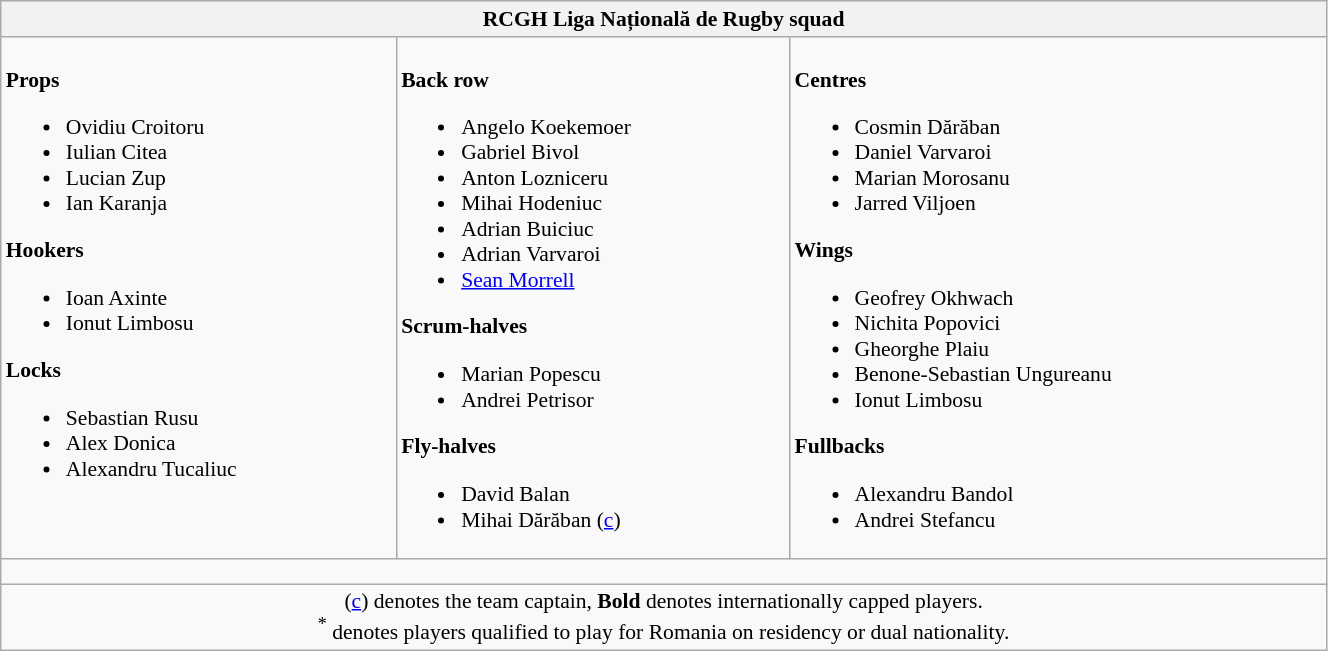<table class="wikitable" style="text-align:left; font-size:90%; width:70%">
<tr>
<th colspan="100%">RCGH Liga Națională de Rugby squad</th>
</tr>
<tr valign="top">
<td><br><strong>Props</strong><ul><li>Ovidiu Croitoru</li><li>Iulian Citea</li><li>Lucian Zup</li><li>Ian Karanja</li></ul><strong>Hookers</strong><ul><li> Ioan Axinte</li><li> Ionut Limbosu</li></ul><strong>Locks</strong><ul><li> Sebastian Rusu</li><li> Alex Donica</li><li> Alexandru Tucaliuc</li></ul></td>
<td><br><strong>Back row</strong><ul><li>Angelo Koekemoer</li><li>Gabriel Bivol</li><li>Anton Lozniceru</li><li>Mihai Hodeniuc</li><li>Adrian Buiciuc</li><li>Adrian Varvaroi</li><li><a href='#'>Sean Morrell</a></li></ul><strong>Scrum-halves</strong><ul><li> Marian Popescu</li><li> Andrei Petrisor</li></ul><strong>Fly-halves</strong><ul><li> David Balan</li><li> Mihai Dărăban (<a href='#'>c</a>)</li></ul></td>
<td><br><strong>Centres</strong><ul><li> Cosmin Dărăban</li><li> Daniel Varvaroi</li><li> Marian Morosanu</li><li> Jarred Viljoen</li></ul><strong>Wings</strong><ul><li> Geofrey Okhwach</li><li> Nichita Popovici</li><li> Gheorghe Plaiu</li><li> Benone-Sebastian Ungureanu</li><li> Ionut Limbosu</li></ul><strong>Fullbacks</strong><ul><li> Alexandru Bandol</li><li> Andrei Stefancu</li></ul></td>
</tr>
<tr>
<td colspan="100%" style="height: 10px;"></td>
</tr>
<tr>
<td colspan="100%" style="text-align:center;">(<a href='#'>c</a>) denotes the team captain, <strong>Bold</strong> denotes internationally capped players. <br> <sup>*</sup> denotes players qualified to play for Romania on residency or dual nationality.</td>
</tr>
</table>
